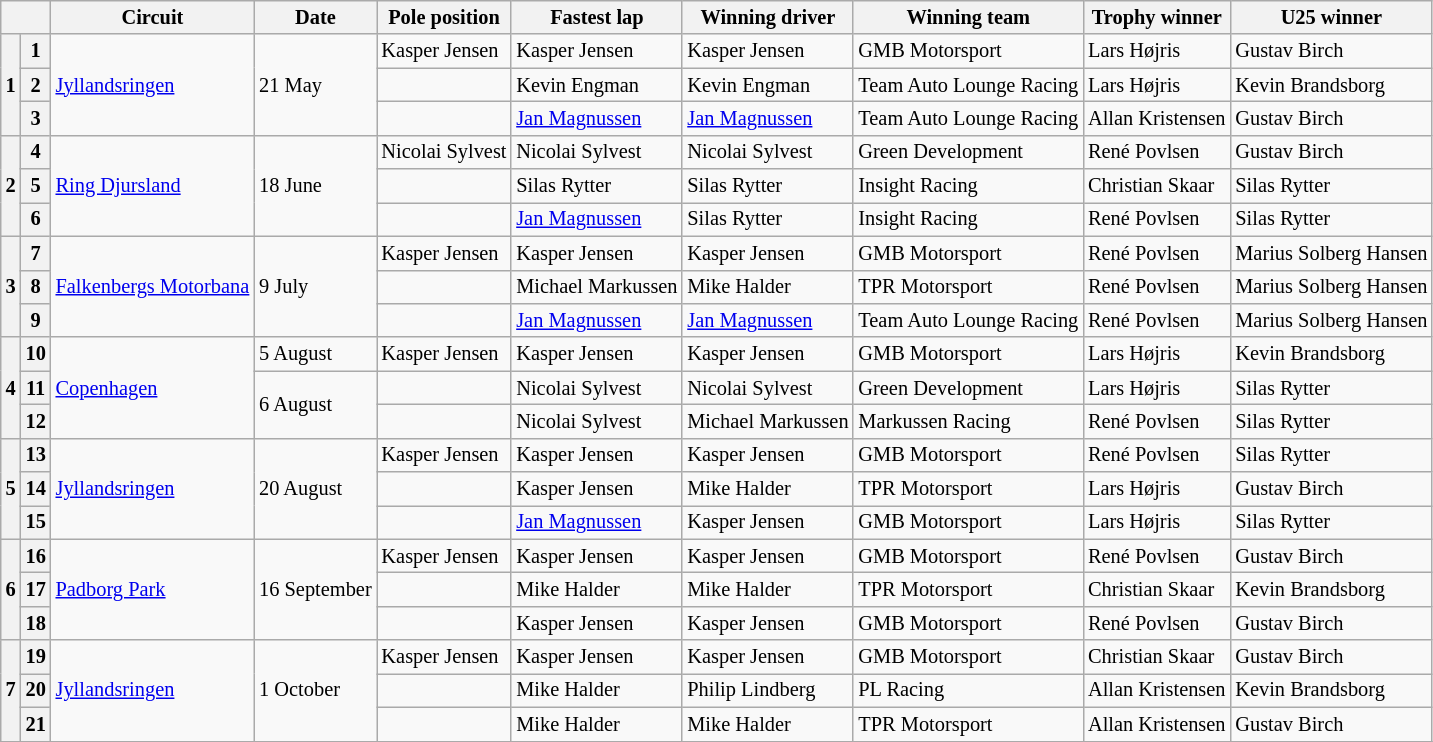<table class="wikitable" style="font-size:85%;">
<tr>
<th colspan="2"></th>
<th>Circuit</th>
<th>Date</th>
<th nowrap>Pole position</th>
<th nowrap>Fastest lap</th>
<th nowrap>Winning driver</th>
<th nowrap>Winning team</th>
<th nowrap>Trophy winner</th>
<th nowrap>U25 winner</th>
</tr>
<tr>
<th rowspan="3">1</th>
<th>1</th>
<td rowspan="3" nowrap><a href='#'>Jyllandsringen</a></td>
<td rowspan="3" nowrap>21 May</td>
<td nowrap> Kasper Jensen</td>
<td nowrap> Kasper Jensen</td>
<td nowrap> Kasper Jensen</td>
<td nowrap> GMB Motorsport</td>
<td nowrap> Lars Højris</td>
<td nowrap> Gustav Birch</td>
</tr>
<tr>
<th>2</th>
<td></td>
<td nowrap> Kevin Engman</td>
<td nowrap> Kevin Engman</td>
<td nowrap> Team Auto Lounge Racing</td>
<td nowrap> Lars Højris</td>
<td nowrap> Kevin Brandsborg</td>
</tr>
<tr>
<th>3</th>
<td></td>
<td nowrap> <a href='#'>Jan Magnussen</a></td>
<td nowrap> <a href='#'>Jan Magnussen</a></td>
<td nowrap> Team Auto Lounge Racing</td>
<td nowrap> Allan Kristensen</td>
<td nowrap> Gustav Birch</td>
</tr>
<tr>
<th rowspan="3">2</th>
<th>4</th>
<td rowspan="3" nowrap><a href='#'>Ring Djursland</a></td>
<td rowspan="3" nowrap>18 June</td>
<td nowrap> Nicolai Sylvest</td>
<td nowrap> Nicolai Sylvest</td>
<td nowrap> Nicolai Sylvest</td>
<td nowrap> Green Development</td>
<td nowrap> René Povlsen</td>
<td nowrap> Gustav Birch</td>
</tr>
<tr>
<th>5</th>
<td></td>
<td nowrap> Silas Rytter</td>
<td nowrap> Silas Rytter</td>
<td nowrap> Insight Racing</td>
<td nowrap> Christian Skaar</td>
<td nowrap> Silas Rytter</td>
</tr>
<tr>
<th>6</th>
<td></td>
<td nowrap> <a href='#'>Jan Magnussen</a></td>
<td nowrap> Silas Rytter</td>
<td nowrap> Insight Racing</td>
<td nowrap> René Povlsen</td>
<td nowrap> Silas Rytter</td>
</tr>
<tr>
<th rowspan="3">3</th>
<th>7</th>
<td rowspan="3" nowrap><a href='#'>Falkenbergs Motorbana</a></td>
<td rowspan="3" nowrap>9 July</td>
<td nowrap> Kasper Jensen</td>
<td nowrap> Kasper Jensen</td>
<td nowrap> Kasper Jensen</td>
<td nowrap> GMB Motorsport</td>
<td nowrap> René Povlsen</td>
<td nowrap> Marius Solberg Hansen</td>
</tr>
<tr>
<th>8</th>
<td></td>
<td nowrap> Michael Markussen</td>
<td nowrap> Mike Halder</td>
<td nowrap> TPR Motorsport</td>
<td nowrap> René Povlsen</td>
<td nowrap> Marius Solberg Hansen</td>
</tr>
<tr>
<th>9</th>
<td></td>
<td nowrap> <a href='#'>Jan Magnussen</a></td>
<td nowrap> <a href='#'>Jan Magnussen</a></td>
<td nowrap> Team Auto Lounge Racing</td>
<td nowrap> René Povlsen</td>
<td nowrap> Marius Solberg Hansen</td>
</tr>
<tr>
<th rowspan="3">4</th>
<th>10</th>
<td rowspan="3" nowrap><a href='#'>Copenhagen</a></td>
<td nowrap>5 August</td>
<td nowrap> Kasper Jensen</td>
<td nowrap> Kasper Jensen</td>
<td nowrap> Kasper Jensen</td>
<td nowrap> GMB Motorsport</td>
<td nowrap> Lars Højris</td>
<td nowrap> Kevin Brandsborg</td>
</tr>
<tr>
<th>11</th>
<td rowspan="2" nowrap>6 August</td>
<td></td>
<td nowrap> Nicolai Sylvest</td>
<td nowrap> Nicolai Sylvest</td>
<td nowrap> Green Development</td>
<td nowrap> Lars Højris</td>
<td nowrap> Silas Rytter</td>
</tr>
<tr>
<th>12</th>
<td></td>
<td nowrap> Nicolai Sylvest</td>
<td nowrap> Michael Markussen</td>
<td nowrap> Markussen Racing</td>
<td nowrap> René Povlsen</td>
<td nowrap> Silas Rytter</td>
</tr>
<tr>
<th rowspan="3">5</th>
<th>13</th>
<td rowspan="3" nowrap><a href='#'>Jyllandsringen</a></td>
<td rowspan="3" nowrap>20 August</td>
<td nowrap> Kasper Jensen</td>
<td nowrap> Kasper Jensen</td>
<td nowrap> Kasper Jensen</td>
<td nowrap> GMB Motorsport</td>
<td nowrap> René Povlsen</td>
<td nowrap> Silas Rytter</td>
</tr>
<tr>
<th>14</th>
<td></td>
<td nowrap> Kasper Jensen</td>
<td nowrap> Mike Halder</td>
<td nowrap> TPR Motorsport</td>
<td nowrap> Lars Højris</td>
<td nowrap> Gustav Birch</td>
</tr>
<tr>
<th>15</th>
<td></td>
<td nowrap> <a href='#'>Jan Magnussen</a></td>
<td nowrap> Kasper Jensen</td>
<td nowrap> GMB Motorsport</td>
<td nowrap> Lars Højris</td>
<td nowrap> Silas Rytter</td>
</tr>
<tr>
<th rowspan="3">6</th>
<th>16</th>
<td rowspan="3" nowrap><a href='#'>Padborg Park</a></td>
<td rowspan="3" nowrap>16 September</td>
<td nowrap> Kasper Jensen</td>
<td nowrap> Kasper Jensen</td>
<td nowrap> Kasper Jensen</td>
<td nowrap> GMB Motorsport</td>
<td nowrap> René Povlsen</td>
<td nowrap> Gustav Birch</td>
</tr>
<tr>
<th>17</th>
<td></td>
<td nowrap> Mike Halder</td>
<td nowrap> Mike Halder</td>
<td nowrap> TPR Motorsport</td>
<td nowrap> Christian Skaar</td>
<td nowrap> Kevin Brandsborg</td>
</tr>
<tr>
<th>18</th>
<td></td>
<td nowrap> Kasper Jensen</td>
<td nowrap> Kasper Jensen</td>
<td nowrap> GMB Motorsport</td>
<td nowrap> René Povlsen</td>
<td nowrap> Gustav Birch</td>
</tr>
<tr>
<th rowspan="3">7</th>
<th>19</th>
<td rowspan="3" nowrap><a href='#'>Jyllandsringen</a></td>
<td rowspan="3" nowrap>1 October</td>
<td nowrap> Kasper Jensen</td>
<td nowrap> Kasper Jensen</td>
<td nowrap> Kasper Jensen</td>
<td nowrap> GMB Motorsport</td>
<td nowrap> Christian Skaar</td>
<td nowrap> Gustav Birch</td>
</tr>
<tr>
<th>20</th>
<td></td>
<td nowrap> Mike Halder</td>
<td nowrap> Philip Lindberg</td>
<td nowrap> PL Racing</td>
<td nowrap> Allan Kristensen</td>
<td nowrap> Kevin Brandsborg</td>
</tr>
<tr>
<th>21</th>
<td></td>
<td nowrap> Mike Halder</td>
<td nowrap> Mike Halder</td>
<td nowrap> TPR Motorsport</td>
<td nowrap> Allan Kristensen</td>
<td nowrap> Gustav Birch</td>
</tr>
<tr>
</tr>
</table>
